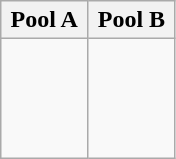<table class="wikitable">
<tr>
<th width=45%>Pool A</th>
<th width=45%>Pool B</th>
</tr>
<tr>
<td><br><br>
<br>
<br>
</td>
<td><br><br>
<br>
<br>
</td>
</tr>
</table>
